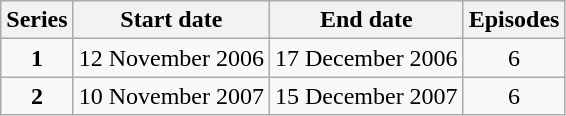<table class="wikitable" style="text-align:center;">
<tr>
<th>Series</th>
<th>Start date</th>
<th>End date</th>
<th>Episodes</th>
</tr>
<tr>
<td><strong>1</strong></td>
<td>12 November 2006</td>
<td>17 December 2006</td>
<td>6</td>
</tr>
<tr>
<td><strong>2</strong></td>
<td>10 November 2007</td>
<td>15 December 2007</td>
<td>6</td>
</tr>
</table>
